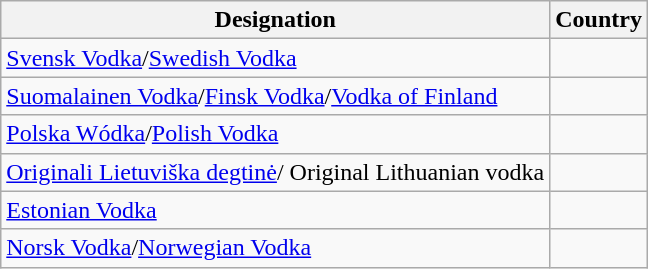<table class="wikitable">
<tr>
<th>Designation</th>
<th>Country</th>
</tr>
<tr>
<td><a href='#'>Svensk Vodka</a>/<a href='#'>Swedish Vodka</a></td>
<td></td>
</tr>
<tr>
<td><a href='#'>Suomalainen Vodka</a>/<a href='#'>Finsk Vodka</a>/<a href='#'>Vodka of Finland</a></td>
<td></td>
</tr>
<tr>
<td><a href='#'>Polska Wódka</a>/<a href='#'>Polish Vodka</a></td>
<td></td>
</tr>
<tr>
<td><a href='#'>Originali Lietuviška degtinė</a>/ Original Lithuanian vodka</td>
<td></td>
</tr>
<tr>
<td><a href='#'>Estonian Vodka</a></td>
<td></td>
</tr>
<tr>
<td><a href='#'>Norsk Vodka</a>/<a href='#'>Norwegian Vodka</a></td>
<td></td>
</tr>
</table>
